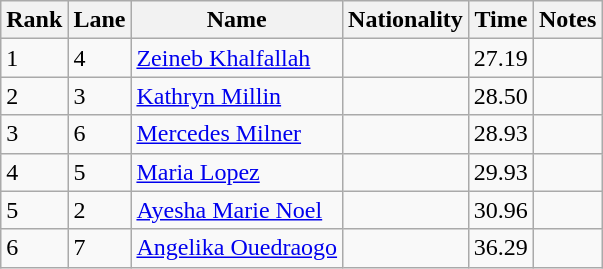<table class="wikitable">
<tr>
<th>Rank</th>
<th>Lane</th>
<th>Name</th>
<th>Nationality</th>
<th>Time</th>
<th>Notes</th>
</tr>
<tr>
<td>1</td>
<td>4</td>
<td><a href='#'>Zeineb Khalfallah</a></td>
<td></td>
<td>27.19</td>
<td></td>
</tr>
<tr>
<td>2</td>
<td>3</td>
<td><a href='#'>Kathryn Millin</a></td>
<td></td>
<td>28.50</td>
<td></td>
</tr>
<tr>
<td>3</td>
<td>6</td>
<td><a href='#'>Mercedes Milner</a></td>
<td></td>
<td>28.93</td>
<td></td>
</tr>
<tr>
<td>4</td>
<td>5</td>
<td><a href='#'>Maria Lopez</a></td>
<td></td>
<td>29.93</td>
<td></td>
</tr>
<tr>
<td>5</td>
<td>2</td>
<td><a href='#'>Ayesha Marie Noel</a></td>
<td></td>
<td>30.96</td>
<td></td>
</tr>
<tr>
<td>6</td>
<td>7</td>
<td><a href='#'>Angelika Ouedraogo</a></td>
<td></td>
<td>36.29</td>
<td></td>
</tr>
</table>
